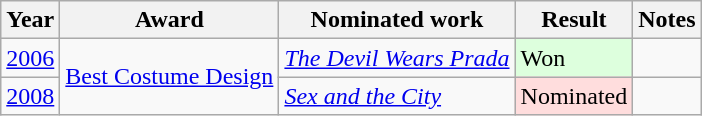<table class="wikitable">
<tr>
<th>Year</th>
<th>Award</th>
<th>Nominated work</th>
<th>Result</th>
<th>Notes</th>
</tr>
<tr>
<td><a href='#'>2006</a></td>
<td rowspan="2"><a href='#'>Best Costume Design</a></td>
<td><em><a href='#'>The Devil Wears Prada</a></em></td>
<td style="background:#dfd;">Won</td>
<td></td>
</tr>
<tr>
<td><a href='#'>2008</a></td>
<td><em><a href='#'>Sex and the City</a></em></td>
<td style="background:#fdd;">Nominated</td>
<td></td>
</tr>
</table>
